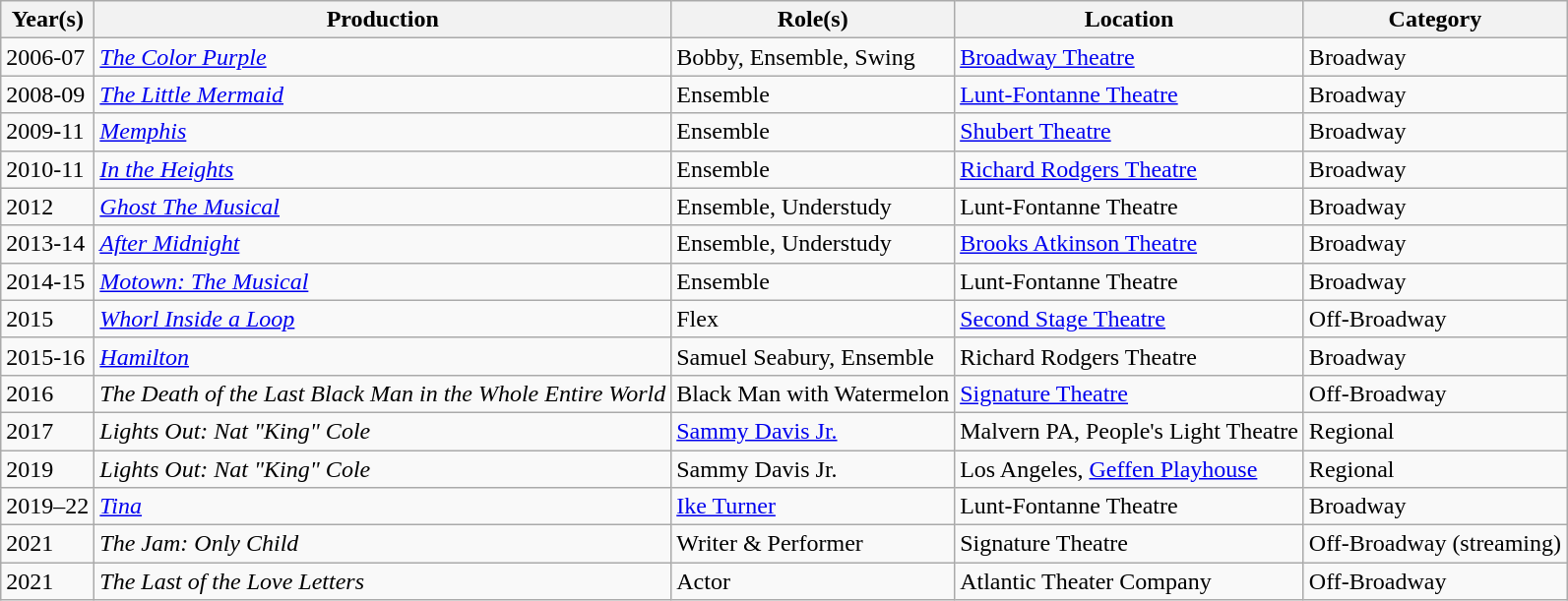<table class="wikitable sortable">
<tr>
<th>Year(s)</th>
<th>Production</th>
<th>Role(s)</th>
<th>Location</th>
<th>Category</th>
</tr>
<tr>
<td>2006-07</td>
<td><em><a href='#'>The Color Purple</a></em></td>
<td>Bobby, Ensemble, Swing</td>
<td><a href='#'>Broadway Theatre</a></td>
<td>Broadway</td>
</tr>
<tr>
<td>2008-09</td>
<td><em><a href='#'>The Little Mermaid</a></em></td>
<td>Ensemble</td>
<td><a href='#'>Lunt-Fontanne Theatre</a></td>
<td>Broadway</td>
</tr>
<tr>
<td>2009-11</td>
<td><em><a href='#'>Memphis</a></em></td>
<td>Ensemble</td>
<td><a href='#'>Shubert Theatre</a></td>
<td>Broadway</td>
</tr>
<tr>
<td>2010-11</td>
<td><em><a href='#'>In the Heights</a></em></td>
<td>Ensemble</td>
<td><a href='#'>Richard Rodgers Theatre</a></td>
<td>Broadway</td>
</tr>
<tr>
<td>2012</td>
<td><em><a href='#'>Ghost The Musical</a></em></td>
<td>Ensemble, Understudy</td>
<td>Lunt-Fontanne Theatre</td>
<td>Broadway</td>
</tr>
<tr>
<td>2013-14</td>
<td><em><a href='#'>After Midnight</a></em></td>
<td>Ensemble, Understudy</td>
<td><a href='#'>Brooks Atkinson Theatre</a></td>
<td>Broadway</td>
</tr>
<tr>
<td>2014-15</td>
<td><em><a href='#'>Motown: The Musical</a></em></td>
<td>Ensemble</td>
<td>Lunt-Fontanne Theatre</td>
<td>Broadway</td>
</tr>
<tr>
<td>2015</td>
<td><em><a href='#'>Whorl Inside a Loop</a></em></td>
<td>Flex</td>
<td><a href='#'>Second Stage Theatre</a></td>
<td>Off-Broadway</td>
</tr>
<tr>
<td>2015-16</td>
<td><em><a href='#'>Hamilton</a></em></td>
<td>Samuel Seabury, Ensemble</td>
<td>Richard Rodgers Theatre</td>
<td>Broadway</td>
</tr>
<tr>
<td>2016</td>
<td><em>The Death of the Last Black Man in the Whole Entire World</em></td>
<td>Black Man with Watermelon</td>
<td><a href='#'>Signature Theatre</a></td>
<td>Off-Broadway</td>
</tr>
<tr>
<td>2017</td>
<td><em>Lights Out: Nat "King" Cole</em></td>
<td><a href='#'>Sammy Davis Jr.</a></td>
<td>Malvern PA, People's Light Theatre</td>
<td>Regional</td>
</tr>
<tr>
<td>2019</td>
<td><em>Lights Out: Nat "King" Cole</em></td>
<td>Sammy Davis Jr.</td>
<td>Los Angeles, <a href='#'>Geffen Playhouse</a></td>
<td>Regional</td>
</tr>
<tr>
<td>2019–22</td>
<td><em><a href='#'>Tina</a></em></td>
<td><a href='#'>Ike Turner</a></td>
<td>Lunt-Fontanne Theatre</td>
<td>Broadway</td>
</tr>
<tr>
<td>2021</td>
<td><em>The Jam: Only Child</em></td>
<td>Writer & Performer</td>
<td>Signature Theatre</td>
<td>Off-Broadway (streaming)</td>
</tr>
<tr>
<td>2021</td>
<td><em>The Last of the Love Letters</em></td>
<td>Actor</td>
<td>Atlantic Theater Company</td>
<td>Off-Broadway</td>
</tr>
</table>
